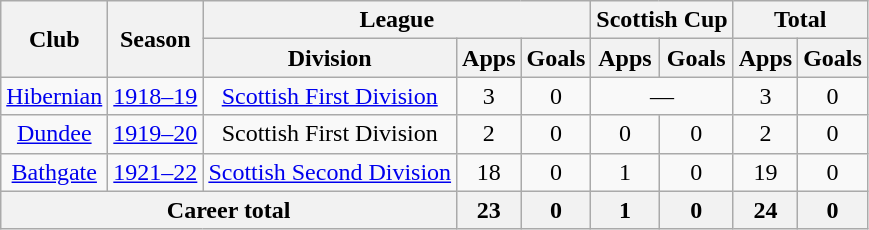<table class="wikitable" style="text-align: center;">
<tr>
<th rowspan="2">Club</th>
<th rowspan="2">Season</th>
<th colspan="3">League</th>
<th colspan="2">Scottish Cup</th>
<th colspan="2">Total</th>
</tr>
<tr>
<th>Division</th>
<th>Apps</th>
<th>Goals</th>
<th>Apps</th>
<th>Goals</th>
<th>Apps</th>
<th>Goals</th>
</tr>
<tr>
<td><a href='#'>Hibernian</a></td>
<td><a href='#'>1918–19</a></td>
<td><a href='#'>Scottish First Division</a></td>
<td>3</td>
<td>0</td>
<td colspan="2">—</td>
<td>3</td>
<td>0</td>
</tr>
<tr>
<td><a href='#'>Dundee</a></td>
<td><a href='#'>1919–20</a></td>
<td>Scottish First Division</td>
<td>2</td>
<td>0</td>
<td>0</td>
<td>0</td>
<td>2</td>
<td>0</td>
</tr>
<tr>
<td><a href='#'>Bathgate</a></td>
<td><a href='#'>1921–22</a></td>
<td><a href='#'>Scottish Second Division</a></td>
<td>18</td>
<td>0</td>
<td>1</td>
<td>0</td>
<td>19</td>
<td>0</td>
</tr>
<tr>
<th colspan="3">Career total</th>
<th>23</th>
<th>0</th>
<th>1</th>
<th>0</th>
<th>24</th>
<th>0</th>
</tr>
</table>
